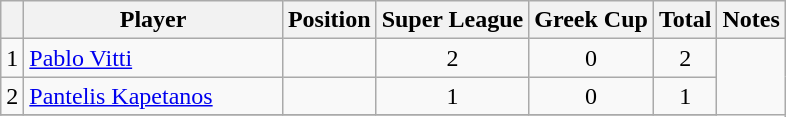<table class="wikitable">
<tr>
<th></th>
<th style="width:165px;">Player</th>
<th>Position</th>
<th>Super League</th>
<th>Greek Cup</th>
<th>Total</th>
<th>Notes</th>
</tr>
<tr>
<td rowspan="1">1</td>
<td> <a href='#'>Pablo Vitti</a></td>
<td align=center></td>
<td align=center>2</td>
<td align=center>0</td>
<td align=center>2</td>
</tr>
<tr>
<td rowspan="1">2</td>
<td> <a href='#'>Pantelis Kapetanos</a></td>
<td align=center></td>
<td align=center>1</td>
<td align=center>0</td>
<td align=center>1</td>
</tr>
<tr>
</tr>
</table>
